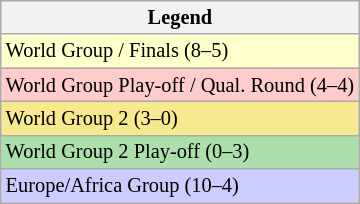<table class="wikitable" style="font-size:85%">
<tr>
<th>Legend</th>
</tr>
<tr>
<td bgcolor="ffffcc">World Group / Finals (8–5)</td>
</tr>
<tr>
<td bgcolor="ffcccc">World Group Play-off / Qual. Round (4–4)</td>
</tr>
<tr>
<td bgcolor="#F7E98E">World Group 2 (3–0)</td>
</tr>
<tr>
<td bgcolor="#ADDFAD">World Group 2 Play-off (0–3)</td>
</tr>
<tr>
<td bgcolor="CCCCFF">Europe/Africa Group (10–4)</td>
</tr>
</table>
